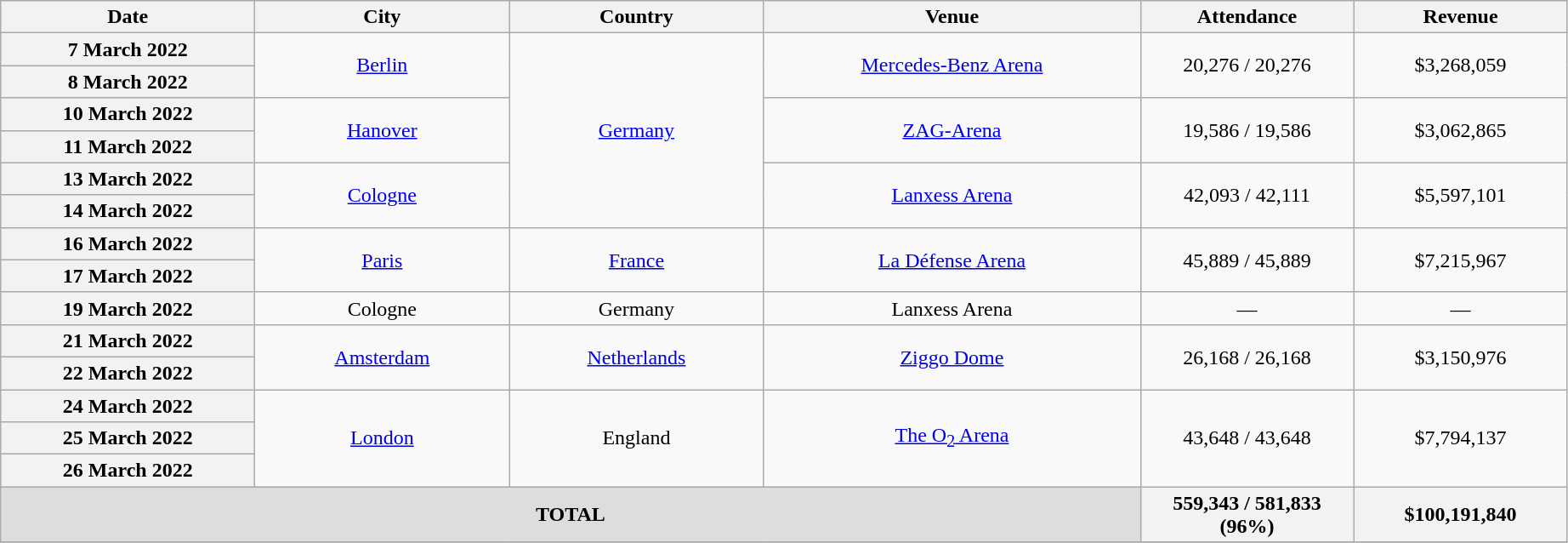<table class="wikitable plainrowheaders" style="text-align:center;">
<tr>
<th scope="col" style="width:12em;">Date</th>
<th scope="col" style="width:12em;">City</th>
<th scope="col" style="width:12em;">Country</th>
<th scope="col" style="width:18em;">Venue</th>
<th scope="col" style="width:10em;">Attendance</th>
<th scope="col" style="width:10em;">Revenue</th>
</tr>
<tr>
<th scope="row">7 March 2022</th>
<td rowspan="2"><a href='#'>Berlin</a></td>
<td rowspan="6"><a href='#'>Germany</a></td>
<td rowspan="2"><a href='#'>Mercedes-Benz Arena</a></td>
<td rowspan="2">20,276 / 20,276</td>
<td rowspan="2">$3,268,059</td>
</tr>
<tr>
<th scope="row">8 March 2022</th>
</tr>
<tr>
<th scope="row">10 March 2022</th>
<td rowspan="2"><a href='#'>Hanover</a></td>
<td rowspan="2"><a href='#'>ZAG-Arena</a></td>
<td rowspan="2">19,586 / 19,586</td>
<td rowspan="2">$3,062,865</td>
</tr>
<tr>
<th scope="row">11 March 2022</th>
</tr>
<tr>
<th scope="row">13 March 2022</th>
<td rowspan="2"><a href='#'>Cologne</a></td>
<td rowspan="2"><a href='#'>Lanxess Arena</a></td>
<td rowspan="2">42,093 / 42,111</td>
<td rowspan="2">$5,597,101</td>
</tr>
<tr>
<th scope="row">14 March 2022</th>
</tr>
<tr>
<th scope="row">16 March 2022</th>
<td rowspan="2"><a href='#'>Paris</a></td>
<td rowspan="2"><a href='#'>France</a></td>
<td rowspan="2"><a href='#'>La Défense Arena</a></td>
<td rowspan="2">45,889 / 45,889</td>
<td rowspan="2">$7,215,967</td>
</tr>
<tr>
<th scope="row">17 March 2022</th>
</tr>
<tr>
<th scope="row">19 March 2022</th>
<td>Cologne</td>
<td>Germany</td>
<td>Lanxess Arena</td>
<td>—</td>
<td>—</td>
</tr>
<tr>
<th scope="row">21 March 2022</th>
<td rowspan="2"><a href='#'>Amsterdam</a></td>
<td rowspan="2"><a href='#'>Netherlands</a></td>
<td rowspan="2"><a href='#'>Ziggo Dome</a></td>
<td rowspan="2">26,168 / 26,168</td>
<td rowspan="2">$3,150,976</td>
</tr>
<tr>
<th scope="row">22 March 2022</th>
</tr>
<tr>
<th scope="row">24 March 2022</th>
<td rowspan="3"><a href='#'>London</a></td>
<td rowspan="3">England</td>
<td rowspan="3"><a href='#'>The O<sub>2</sub> Arena</a></td>
<td rowspan="3">43,648 / 43,648</td>
<td rowspan="3">$7,794,137</td>
</tr>
<tr>
<th scope="row">25 March 2022</th>
</tr>
<tr>
<th scope="row">26 March 2022</th>
</tr>
<tr>
<th colspan="4" style="background:#ddd;">TOTAL</th>
<th>559,343 / 581,833 <br> (96%)</th>
<th>$100,191,840</th>
</tr>
<tr>
</tr>
</table>
